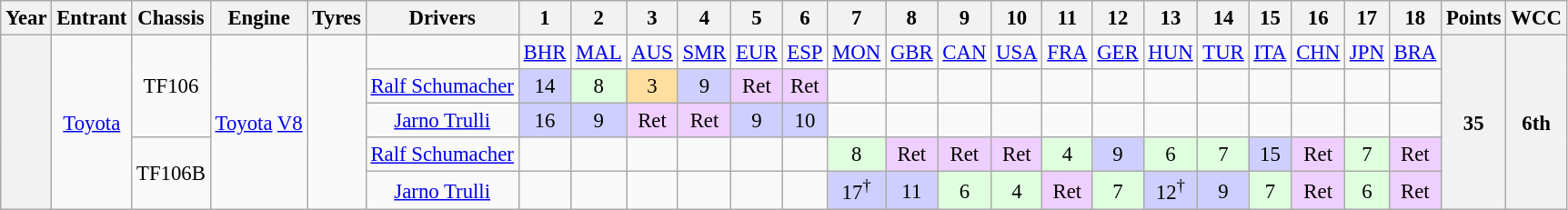<table class="wikitable" style="text-align:center; font-size:95%">
<tr>
<th>Year</th>
<th>Entrant</th>
<th>Chassis</th>
<th>Engine</th>
<th>Tyres</th>
<th>Drivers</th>
<th>1</th>
<th>2</th>
<th>3</th>
<th>4</th>
<th>5</th>
<th>6</th>
<th>7</th>
<th>8</th>
<th>9</th>
<th>10</th>
<th>11</th>
<th>12</th>
<th>13</th>
<th>14</th>
<th>15</th>
<th>16</th>
<th>17</th>
<th>18</th>
<th>Points</th>
<th>WCC</th>
</tr>
<tr>
<th rowspan="5"></th>
<td rowspan="5"><a href='#'>Toyota</a></td>
<td rowspan="3">TF106</td>
<td rowspan="5"><a href='#'>Toyota</a> <a href='#'>V8</a></td>
<td rowspan="5"></td>
<td></td>
<td><a href='#'>BHR</a></td>
<td><a href='#'>MAL</a></td>
<td><a href='#'>AUS</a></td>
<td><a href='#'>SMR</a></td>
<td><a href='#'>EUR</a></td>
<td><a href='#'>ESP</a></td>
<td><a href='#'>MON</a></td>
<td><a href='#'>GBR</a></td>
<td><a href='#'>CAN</a></td>
<td><a href='#'>USA</a></td>
<td><a href='#'>FRA</a></td>
<td><a href='#'>GER</a></td>
<td><a href='#'>HUN</a></td>
<td><a href='#'>TUR</a></td>
<td><a href='#'>ITA</a></td>
<td><a href='#'>CHN</a></td>
<td><a href='#'>JPN</a></td>
<td><a href='#'>BRA</a></td>
<th rowspan="5">35</th>
<th rowspan="5">6th</th>
</tr>
<tr>
<td> <a href='#'>Ralf Schumacher</a></td>
<td style="background:#CFCFFF;">14</td>
<td style="background:#DFFFDF;">8</td>
<td style="background:#FFDF9F;">3</td>
<td style="background:#CFCFFF;">9</td>
<td style="background:#EFCFFF;">Ret</td>
<td style="background:#EFCFFF;">Ret</td>
<td></td>
<td></td>
<td></td>
<td></td>
<td></td>
<td></td>
<td></td>
<td></td>
<td></td>
<td></td>
<td></td>
<td></td>
</tr>
<tr>
<td> <a href='#'>Jarno Trulli</a></td>
<td style="background:#CFCFFF;">16</td>
<td style="background:#CFCFFF;">9</td>
<td style="background:#EFCFFF;">Ret</td>
<td style="background:#EFCFFF;">Ret</td>
<td style="background:#CFCFFF;">9</td>
<td style="background:#CFCFFF;">10</td>
<td></td>
<td></td>
<td></td>
<td></td>
<td></td>
<td></td>
<td></td>
<td></td>
<td></td>
<td></td>
<td></td>
<td></td>
</tr>
<tr>
<td rowspan="2">TF106B</td>
<td> <a href='#'>Ralf Schumacher</a></td>
<td></td>
<td></td>
<td></td>
<td></td>
<td></td>
<td></td>
<td style="background:#DFFFDF;">8</td>
<td style="background:#EFCFFF;">Ret</td>
<td style="background:#EFCFFF;">Ret</td>
<td style="background:#EFCFFF;">Ret</td>
<td style="background:#DFFFDF;">4</td>
<td style="background:#CFCFFF;">9</td>
<td style="background:#DFFFDF;">6</td>
<td style="background:#DFFFDF;">7</td>
<td style="background:#CFCFFF;">15</td>
<td style="background:#EFCFFF;">Ret</td>
<td style="background:#DFFFDF;">7</td>
<td style="background:#EFCFFF;">Ret</td>
</tr>
<tr>
<td> <a href='#'>Jarno Trulli</a></td>
<td></td>
<td></td>
<td></td>
<td></td>
<td></td>
<td></td>
<td style="background:#CFCFFF;">17<sup>†</sup></td>
<td style="background:#CFCFFF;">11</td>
<td style="background:#DFFFDF;">6</td>
<td style="background:#DFFFDF;">4</td>
<td style="background:#EFCFFF;">Ret</td>
<td style="background:#DFFFDF;">7</td>
<td style="background:#CFCFFF;">12<sup>†</sup></td>
<td style="background:#CFCFFF;">9</td>
<td style="background:#DFFFDF;">7</td>
<td style="background:#EFCFFF;">Ret</td>
<td style="background:#DFFFDF;">6</td>
<td style="background:#EFCFFF;">Ret</td>
</tr>
</table>
